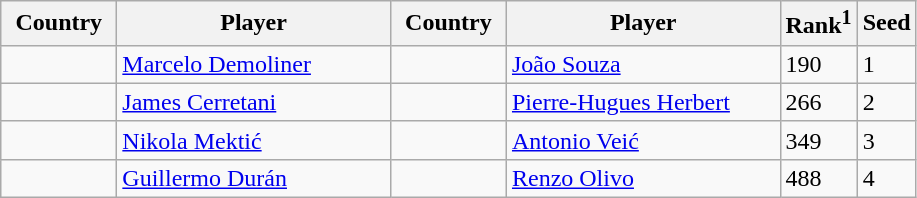<table class="sortable wikitable">
<tr>
<th width="70">Country</th>
<th width="175">Player</th>
<th width="70">Country</th>
<th width="175">Player</th>
<th>Rank<sup>1</sup></th>
<th>Seed</th>
</tr>
<tr>
<td></td>
<td><a href='#'>Marcelo Demoliner</a></td>
<td></td>
<td><a href='#'>João Souza</a></td>
<td>190</td>
<td>1</td>
</tr>
<tr>
<td></td>
<td><a href='#'>James Cerretani</a></td>
<td></td>
<td><a href='#'>Pierre-Hugues Herbert</a></td>
<td>266</td>
<td>2</td>
</tr>
<tr>
<td></td>
<td><a href='#'>Nikola Mektić</a></td>
<td></td>
<td><a href='#'>Antonio Veić</a></td>
<td>349</td>
<td>3</td>
</tr>
<tr>
<td></td>
<td><a href='#'>Guillermo Durán</a></td>
<td></td>
<td><a href='#'>Renzo Olivo</a></td>
<td>488</td>
<td>4</td>
</tr>
</table>
